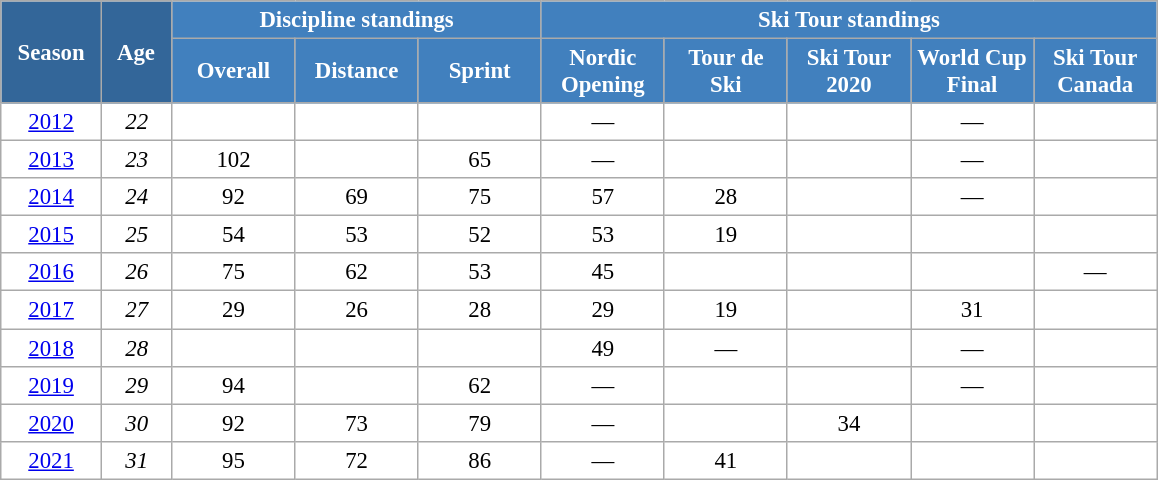<table class="wikitable" style="font-size:95%; text-align:center; border:grey solid 1px; border-collapse:collapse; background:#ffffff;">
<tr>
<th style="background-color:#369; color:white; width:60px;" rowspan="2"> Season </th>
<th style="background-color:#369; color:white; width:40px;" rowspan="2"> Age </th>
<th style="background-color:#4180be; color:white;" colspan="3">Discipline standings</th>
<th style="background-color:#4180be; color:white;" colspan="5">Ski Tour standings</th>
</tr>
<tr>
<th style="background-color:#4180be; color:white; width:75px;">Overall</th>
<th style="background-color:#4180be; color:white; width:75px;">Distance</th>
<th style="background-color:#4180be; color:white; width:75px;">Sprint</th>
<th style="background-color:#4180be; color:white; width:75px;">Nordic<br>Opening</th>
<th style="background-color:#4180be; color:white; width:75px;">Tour de<br>Ski</th>
<th style="background-color:#4180be; color:white; width:75px;">Ski Tour<br>2020</th>
<th style="background-color:#4180be; color:white; width:75px;">World Cup<br>Final</th>
<th style="background-color:#4180be; color:white; width:75px;">Ski Tour<br>Canada</th>
</tr>
<tr>
<td><a href='#'>2012</a></td>
<td><em>22</em></td>
<td></td>
<td></td>
<td></td>
<td>—</td>
<td></td>
<td></td>
<td>—</td>
<td></td>
</tr>
<tr>
<td><a href='#'>2013</a></td>
<td><em>23</em></td>
<td>102</td>
<td></td>
<td>65</td>
<td>—</td>
<td></td>
<td></td>
<td>—</td>
<td></td>
</tr>
<tr>
<td><a href='#'>2014</a></td>
<td><em>24</em></td>
<td>92</td>
<td>69</td>
<td>75</td>
<td>57</td>
<td>28</td>
<td></td>
<td>—</td>
<td></td>
</tr>
<tr>
<td><a href='#'>2015</a></td>
<td><em>25</em></td>
<td>54</td>
<td>53</td>
<td>52</td>
<td>53</td>
<td>19</td>
<td></td>
<td></td>
<td></td>
</tr>
<tr>
<td><a href='#'>2016</a></td>
<td><em>26</em></td>
<td>75</td>
<td>62</td>
<td>53</td>
<td>45</td>
<td></td>
<td></td>
<td></td>
<td>—</td>
</tr>
<tr>
<td><a href='#'>2017</a></td>
<td><em>27</em></td>
<td>29</td>
<td>26</td>
<td>28</td>
<td>29</td>
<td>19</td>
<td></td>
<td>31</td>
<td></td>
</tr>
<tr>
<td><a href='#'>2018</a></td>
<td><em>28</em></td>
<td></td>
<td></td>
<td></td>
<td>49</td>
<td>—</td>
<td></td>
<td>—</td>
<td></td>
</tr>
<tr>
<td><a href='#'>2019</a></td>
<td><em>29</em></td>
<td>94</td>
<td></td>
<td>62</td>
<td>—</td>
<td></td>
<td></td>
<td>—</td>
<td></td>
</tr>
<tr>
<td><a href='#'>2020</a></td>
<td><em>30</em></td>
<td>92</td>
<td>73</td>
<td>79</td>
<td>—</td>
<td></td>
<td>34</td>
<td></td>
<td></td>
</tr>
<tr>
<td><a href='#'>2021</a></td>
<td><em>31</em></td>
<td>95</td>
<td>72</td>
<td>86</td>
<td>—</td>
<td>41</td>
<td></td>
<td></td>
<td></td>
</tr>
</table>
